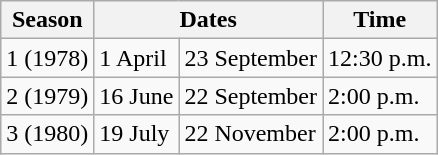<table class="wikitable">
<tr>
<th>Season</th>
<th colspan="2">Dates</th>
<th>Time</th>
</tr>
<tr>
<td>1 (1978)</td>
<td>1 April</td>
<td>23 September</td>
<td>12:30 p.m.</td>
</tr>
<tr>
<td>2 (1979)</td>
<td>16 June</td>
<td>22 September</td>
<td>2:00 p.m.</td>
</tr>
<tr>
<td>3 (1980)</td>
<td>19 July</td>
<td>22 November</td>
<td>2:00 p.m.</td>
</tr>
</table>
